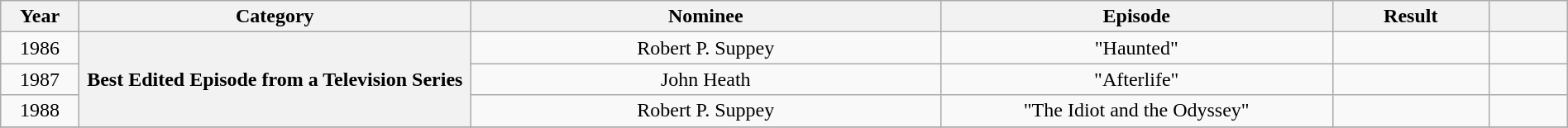<table class="wikitable plainrowheaders" style="text-align:center" width=100%>
<tr>
<th scope="col" width="5%">Year</th>
<th scope="col" width="25%">Category</th>
<th scope="col" width="30%">Nominee</th>
<th scope="col" width="25%">Episode</th>
<th scope="col" width="10%">Result</th>
<th scope="col" width="5%"></th>
</tr>
<tr>
<td>1986</td>
<th scope="row" style="text-align:center" rowspan="3">Best Edited Episode from a Television Series</th>
<td>Robert P. Suppey</td>
<td>"Haunted"</td>
<td></td>
<td></td>
</tr>
<tr>
<td>1987</td>
<td>John Heath</td>
<td>"Afterlife"</td>
<td></td>
<td></td>
</tr>
<tr>
<td>1988</td>
<td>Robert P. Suppey</td>
<td>"The Idiot and the Odyssey"</td>
<td></td>
<td></td>
</tr>
<tr>
</tr>
</table>
